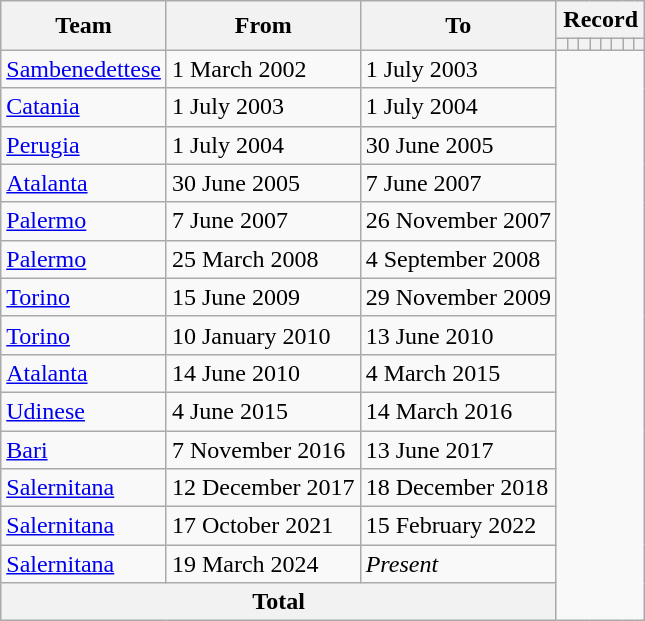<table class="wikitable" style="text-align: center">
<tr>
<th rowspan="2">Team</th>
<th rowspan="2">From</th>
<th rowspan="2">To</th>
<th colspan="8">Record</th>
</tr>
<tr>
<th></th>
<th></th>
<th></th>
<th></th>
<th></th>
<th></th>
<th></th>
<th></th>
</tr>
<tr>
<td align=left><a href='#'>Sambenedettese</a></td>
<td align=left>1 March 2002</td>
<td align=left>1 July 2003<br></td>
</tr>
<tr>
<td align=left><a href='#'>Catania</a></td>
<td align=left>1 July 2003</td>
<td align=left>1 July 2004<br></td>
</tr>
<tr>
<td align=left><a href='#'>Perugia</a></td>
<td align=left>1 July 2004</td>
<td align=left>30 June 2005<br></td>
</tr>
<tr>
<td align=left><a href='#'>Atalanta</a></td>
<td align=left>30 June 2005</td>
<td align=left>7 June 2007<br></td>
</tr>
<tr>
<td align=left><a href='#'>Palermo</a></td>
<td align=left>7 June 2007</td>
<td align=left>26 November 2007<br></td>
</tr>
<tr>
<td align=left><a href='#'>Palermo</a></td>
<td align=left>25 March 2008</td>
<td align=left>4 September 2008<br></td>
</tr>
<tr>
<td align=left><a href='#'>Torino</a></td>
<td align=left>15 June 2009</td>
<td align=left>29 November 2009<br></td>
</tr>
<tr>
<td align=left><a href='#'>Torino</a></td>
<td align=left>10 January 2010</td>
<td align=left>13 June 2010<br></td>
</tr>
<tr>
<td align=left><a href='#'>Atalanta</a></td>
<td align=left>14 June 2010</td>
<td align=left>4 March 2015<br></td>
</tr>
<tr>
<td align=left><a href='#'>Udinese</a></td>
<td align=left>4 June 2015</td>
<td align=left>14 March 2016<br></td>
</tr>
<tr>
<td align=left><a href='#'>Bari</a></td>
<td align=left>7 November 2016</td>
<td align=left>13 June 2017<br></td>
</tr>
<tr>
<td align=left><a href='#'>Salernitana</a></td>
<td align=left>12 December 2017</td>
<td align=left>18 December 2018<br></td>
</tr>
<tr>
<td align=left><a href='#'>Salernitana</a></td>
<td align=left>17 October 2021</td>
<td align=left>15 February 2022<br></td>
</tr>
<tr>
<td align=left><a href='#'>Salernitana</a></td>
<td align=left>19 March 2024</td>
<td align=left><em>Present</em><br></td>
</tr>
<tr>
<th colspan="3">Total<br></th>
</tr>
</table>
